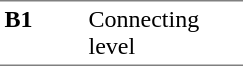<table border=0 cellspacing=0 cellpadding=3>
<tr>
<td style="border-bottom:solid 1px gray;border-top:solid 1px gray;" width=50 valign=top><strong>B1</strong></td>
<td style="border-top:solid 1px gray;border-bottom:solid 1px gray;" width=100 valign=top>Connecting level</td>
</tr>
</table>
